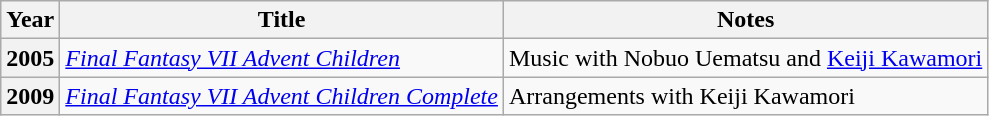<table class="wikitable sortable">
<tr>
<th scope="col">Year</th>
<th scope="col">Title</th>
<th scope="col">Notes</th>
</tr>
<tr>
<th>2005</th>
<td><em><a href='#'>Final Fantasy VII Advent Children</a></em></td>
<td>Music with Nobuo Uematsu and <a href='#'>Keiji Kawamori</a></td>
</tr>
<tr>
<th>2009</th>
<td><em><a href='#'>Final Fantasy VII Advent Children Complete</a></em></td>
<td>Arrangements with Keiji Kawamori</td>
</tr>
</table>
